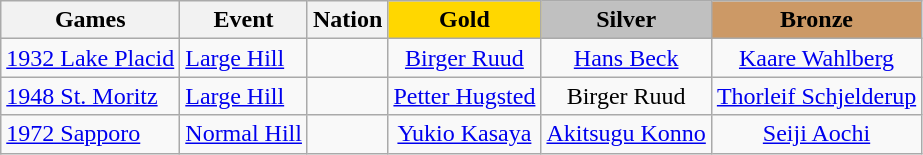<table class="wikitable sortable">
<tr align=center>
<th>Games</th>
<th>Event</th>
<th>Nation</th>
<th style="background:gold;"><strong>Gold</strong></th>
<th style="background:silver;"><strong>Silver</strong></th>
<th style="background:#c96;"><strong>Bronze</strong></th>
</tr>
<tr>
<td><a href='#'>1932 Lake Placid</a></td>
<td><a href='#'>Large Hill</a></td>
<td align=left></td>
<td align=center><a href='#'>Birger Ruud</a></td>
<td align=center><a href='#'>Hans Beck</a></td>
<td align=center><a href='#'>Kaare Wahlberg</a></td>
</tr>
<tr>
<td><a href='#'>1948 St. Moritz</a></td>
<td><a href='#'>Large Hill</a></td>
<td align=left></td>
<td align=center><a href='#'>Petter Hugsted</a></td>
<td align=center>Birger Ruud</td>
<td align=center><a href='#'>Thorleif Schjelderup</a></td>
</tr>
<tr>
<td><a href='#'>1972 Sapporo</a></td>
<td><a href='#'>Normal Hill</a></td>
<td align=left></td>
<td align=center><a href='#'>Yukio Kasaya</a></td>
<td align=center><a href='#'>Akitsugu Konno</a></td>
<td align=center><a href='#'>Seiji Aochi</a></td>
</tr>
</table>
